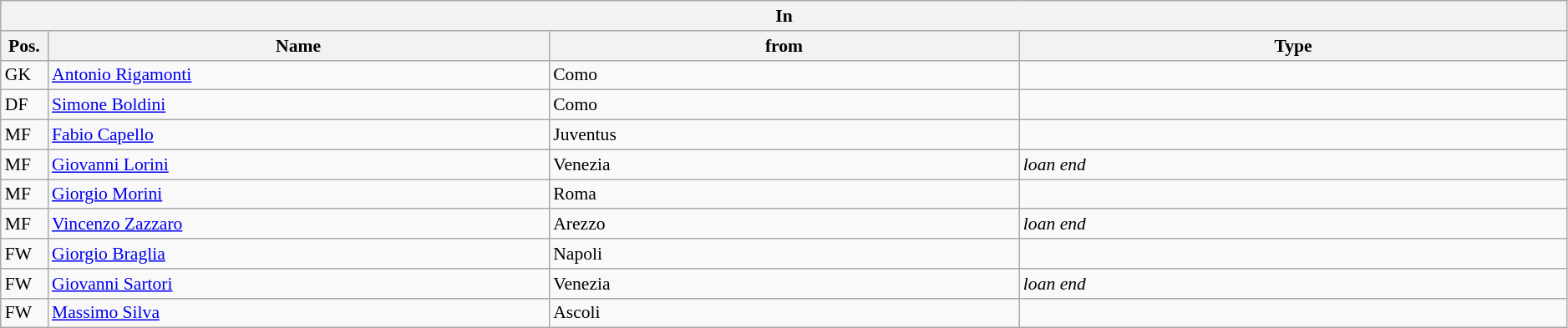<table class="wikitable" style="font-size:90%;width:99%;">
<tr>
<th colspan="4">In</th>
</tr>
<tr>
<th width=3%>Pos.</th>
<th width=32%>Name</th>
<th width=30%>from</th>
<th width=35%>Type</th>
</tr>
<tr>
<td>GK</td>
<td><a href='#'>Antonio Rigamonti</a></td>
<td>Como</td>
<td></td>
</tr>
<tr>
<td>DF</td>
<td><a href='#'>Simone Boldini</a></td>
<td>Como</td>
<td></td>
</tr>
<tr>
<td>MF</td>
<td><a href='#'>Fabio Capello</a></td>
<td>Juventus</td>
<td></td>
</tr>
<tr>
<td>MF</td>
<td><a href='#'>Giovanni Lorini</a></td>
<td>Venezia</td>
<td><em>loan end</em></td>
</tr>
<tr>
<td>MF</td>
<td><a href='#'>Giorgio Morini</a></td>
<td>Roma</td>
<td></td>
</tr>
<tr>
<td>MF</td>
<td><a href='#'>Vincenzo Zazzaro</a></td>
<td>Arezzo</td>
<td><em>loan end</em></td>
</tr>
<tr>
<td>FW</td>
<td><a href='#'>Giorgio Braglia</a></td>
<td>Napoli</td>
<td></td>
</tr>
<tr>
<td>FW</td>
<td><a href='#'>Giovanni Sartori</a></td>
<td>Venezia</td>
<td><em>loan end</em></td>
</tr>
<tr>
<td>FW</td>
<td><a href='#'>Massimo Silva</a></td>
<td>Ascoli</td>
<td></td>
</tr>
</table>
